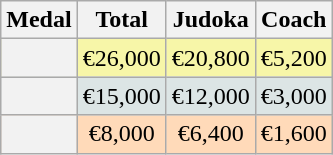<table class=wikitable style="text-align:center;">
<tr>
<th>Medal</th>
<th>Total</th>
<th>Judoka</th>
<th>Coach</th>
</tr>
<tr bgcolor=F7F6A8>
<th></th>
<td>€26,000</td>
<td>€20,800</td>
<td>€5,200</td>
</tr>
<tr bgcolor=DCE5E5>
<th></th>
<td>€15,000</td>
<td>€12,000</td>
<td>€3,000</td>
</tr>
<tr bgcolor=FFDAB9>
<th></th>
<td>€8,000</td>
<td>€6,400</td>
<td>€1,600</td>
</tr>
</table>
